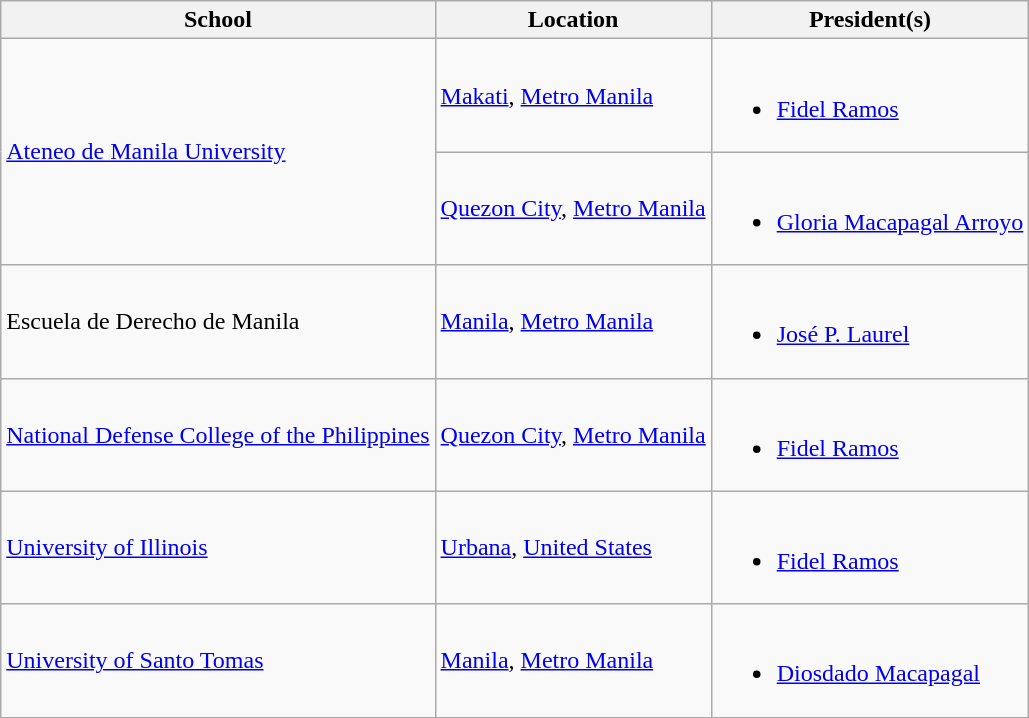<table class="wikitable">
<tr>
<th>School</th>
<th>Location</th>
<th>President(s)</th>
</tr>
<tr>
<td align="left" rowspan="2"><a href='#'>Ateneo de Manila University</a></td>
<td><a href='#'>Makati</a>, <a href='#'>Metro Manila</a></td>
<td><br><ul><li><a href='#'>Fidel Ramos</a></li></ul></td>
</tr>
<tr>
<td><a href='#'>Quezon City</a>, <a href='#'>Metro Manila</a></td>
<td><br><ul><li><a href='#'>Gloria Macapagal Arroyo</a></li></ul></td>
</tr>
<tr>
<td nowrap>Escuela de Derecho de Manila</td>
<td><a href='#'>Manila</a>, <a href='#'>Metro Manila</a></td>
<td><br><ul><li><a href='#'>José P. Laurel</a></li></ul></td>
</tr>
<tr>
<td nowrap><a href='#'>National Defense College of the Philippines</a></td>
<td><a href='#'>Quezon City</a>, <a href='#'>Metro Manila</a></td>
<td><br><ul><li><a href='#'>Fidel Ramos</a></li></ul></td>
</tr>
<tr>
<td nowrap><a href='#'>University of Illinois</a></td>
<td><a href='#'>Urbana</a>, <a href='#'>United States</a></td>
<td><br><ul><li><a href='#'>Fidel Ramos</a></li></ul></td>
</tr>
<tr>
<td nowrap><a href='#'>University of Santo Tomas</a></td>
<td><a href='#'>Manila</a>, <a href='#'>Metro Manila</a></td>
<td><br><ul><li><a href='#'>Diosdado Macapagal</a></li></ul></td>
</tr>
</table>
